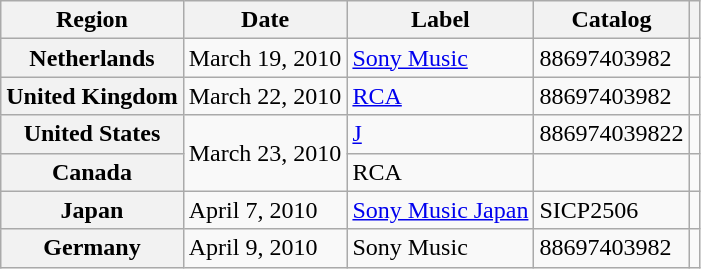<table class="wikitable plainrowheaders">
<tr>
<th scope="col">Region</th>
<th scope="col">Date</th>
<th scope="col">Label</th>
<th scope="col">Catalog</th>
<th scope="col"></th>
</tr>
<tr>
<th scope="row">Netherlands</th>
<td>March 19, 2010</td>
<td><a href='#'>Sony Music</a></td>
<td>88697403982</td>
<td></td>
</tr>
<tr>
<th scope="row">United Kingdom</th>
<td>March 22, 2010</td>
<td><a href='#'>RCA</a></td>
<td>88697403982</td>
<td></td>
</tr>
<tr>
<th scope="row">United States</th>
<td rowspan="2">March 23, 2010</td>
<td><a href='#'>J</a></td>
<td>886974039822</td>
<td></td>
</tr>
<tr>
<th scope="row">Canada</th>
<td>RCA</td>
<td></td>
<td></td>
</tr>
<tr>
<th scope="row">Japan</th>
<td>April 7, 2010</td>
<td><a href='#'>Sony Music Japan</a></td>
<td>SICP2506</td>
<td></td>
</tr>
<tr>
<th scope="row">Germany</th>
<td>April 9, 2010</td>
<td>Sony Music</td>
<td>88697403982</td>
<td></td>
</tr>
</table>
